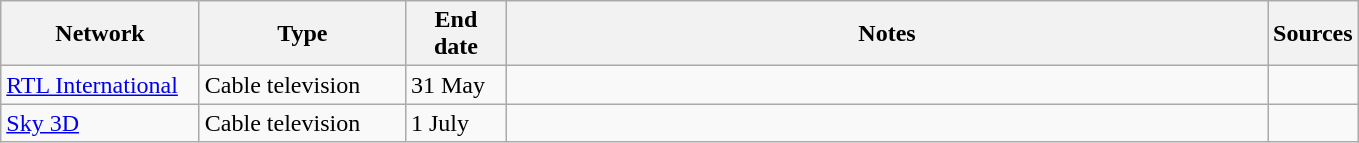<table class="wikitable">
<tr>
<th style="text-align:center; width:125px">Network</th>
<th style="text-align:center; width:130px">Type</th>
<th style="text-align:center; width:60px">End date</th>
<th style="text-align:center; width:500px">Notes</th>
<th style="text-align:center; width:30px">Sources</th>
</tr>
<tr>
<td><a href='#'>RTL International</a></td>
<td>Cable television</td>
<td>31 May</td>
<td></td>
<td></td>
</tr>
<tr>
<td><a href='#'>Sky 3D</a></td>
<td>Cable television</td>
<td>1 July</td>
<td></td>
<td></td>
</tr>
</table>
